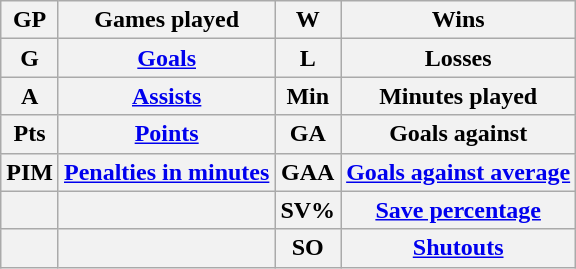<table class="wikitable">
<tr>
<th>GP</th>
<th>Games played</th>
<th>W</th>
<th>Wins</th>
</tr>
<tr>
<th>G</th>
<th><a href='#'>Goals</a></th>
<th>L</th>
<th>Losses</th>
</tr>
<tr>
<th>A</th>
<th><a href='#'>Assists</a></th>
<th>Min</th>
<th>Minutes played</th>
</tr>
<tr>
<th>Pts</th>
<th><a href='#'>Points</a></th>
<th>GA</th>
<th>Goals against</th>
</tr>
<tr>
<th>PIM</th>
<th><a href='#'>Penalties in minutes</a></th>
<th>GAA</th>
<th><a href='#'>Goals against average</a></th>
</tr>
<tr>
<th></th>
<th></th>
<th>SV%</th>
<th><a href='#'>Save percentage</a></th>
</tr>
<tr>
<th></th>
<th></th>
<th>SO</th>
<th><a href='#'>Shutouts</a></th>
</tr>
</table>
